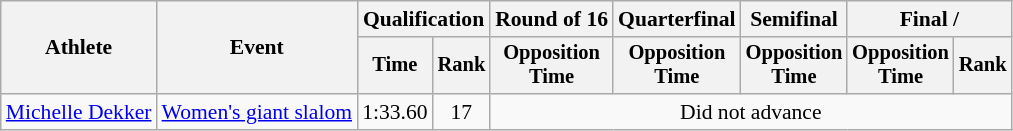<table class="wikitable" style="font-size:90%">
<tr>
<th rowspan="2">Athlete</th>
<th rowspan="2">Event</th>
<th colspan="2">Qualification</th>
<th>Round of 16</th>
<th>Quarterfinal</th>
<th>Semifinal</th>
<th colspan=2>Final / </th>
</tr>
<tr style="font-size:95%">
<th>Time</th>
<th>Rank</th>
<th>Opposition<br>Time</th>
<th>Opposition<br>Time</th>
<th>Opposition<br>Time</th>
<th>Opposition<br>Time</th>
<th>Rank</th>
</tr>
<tr align=center>
<td align=left><a href='#'>Michelle Dekker</a></td>
<td align=left><a href='#'>Women's giant slalom</a></td>
<td>1:33.60</td>
<td>17</td>
<td colspan=5>Did not advance</td>
</tr>
</table>
